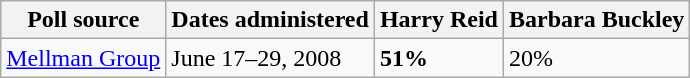<table class="wikitable">
<tr valign=bottom>
<th>Poll source</th>
<th>Dates administered</th>
<th>Harry Reid</th>
<th>Barbara Buckley</th>
</tr>
<tr>
<td><a href='#'>Mellman Group</a></td>
<td>June 17–29, 2008</td>
<td><strong>51%</strong></td>
<td>20%</td>
</tr>
</table>
